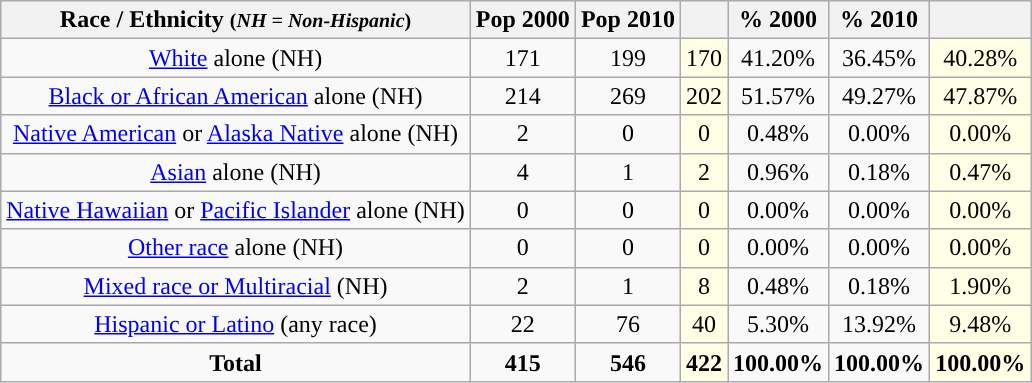<table class="wikitable" style="text-align:center;">
<tr>
<th>Race / Ethnicity <small>(<em>NH = Non-Hispanic</em>)</small></th>
<th>Pop 2000</th>
<th>Pop 2010</th>
<th></th>
<th>% 2000</th>
<th>% 2010</th>
<th></th>
</tr>
<tr>
<td><a href='#'>White</a> alone (NH)</td>
<td>171</td>
<td>199</td>
<td style='background: #ffffe6;'>170</td>
<td>41.20%</td>
<td>36.45%</td>
<td style='background: #ffffe6;'>40.28%</td>
</tr>
<tr>
<td><a href='#'>Black or African American</a> alone (NH)</td>
<td>214</td>
<td>269</td>
<td style='background: #ffffe6;'>202</td>
<td>51.57%</td>
<td>49.27%</td>
<td style='background: #ffffe6;'>47.87%</td>
</tr>
<tr>
<td><a href='#'>Native American</a> or <a href='#'>Alaska Native</a> alone (NH)</td>
<td>2</td>
<td>0</td>
<td style='background: #ffffe6;'>0</td>
<td>0.48%</td>
<td>0.00%</td>
<td style='background: #ffffe6;'>0.00%</td>
</tr>
<tr>
<td><a href='#'>Asian</a> alone (NH)</td>
<td>4</td>
<td>1</td>
<td style='background: #ffffe6;'>2</td>
<td>0.96%</td>
<td>0.18%</td>
<td style='background: #ffffe6;'>0.47%</td>
</tr>
<tr>
<td><a href='#'>Native Hawaiian</a> or <a href='#'>Pacific Islander</a> alone (NH)</td>
<td>0</td>
<td>0</td>
<td style='background: #ffffe6;'>0</td>
<td>0.00%</td>
<td>0.00%</td>
<td style='background: #ffffe6;'>0.00%</td>
</tr>
<tr>
<td><a href='#'>Other race</a> alone (NH)</td>
<td>0</td>
<td>0</td>
<td style='background: #ffffe6;'>0</td>
<td>0.00%</td>
<td>0.00%</td>
<td style='background: #ffffe6;'>0.00%</td>
</tr>
<tr>
<td><a href='#'>Mixed race or Multiracial</a> (NH)</td>
<td>2</td>
<td>1</td>
<td style='background: #ffffe6;'>8</td>
<td>0.48%</td>
<td>0.18%</td>
<td style='background: #ffffe6;'>1.90%</td>
</tr>
<tr>
<td><a href='#'>Hispanic or Latino</a> (any race)</td>
<td>22</td>
<td>76</td>
<td style='background: #ffffe6;'>40</td>
<td>5.30%</td>
<td>13.92%</td>
<td style='background: #ffffe6;'>9.48%</td>
</tr>
<tr>
<td><strong>Total</strong></td>
<td><strong>415</strong></td>
<td><strong>546</strong></td>
<td style='background: #ffffe6;'><strong>422</strong></td>
<td><strong>100.00%</strong></td>
<td><strong>100.00%</strong></td>
<td style='background: #ffffe6;'><strong>100.00%</strong></td>
</tr>
</table>
